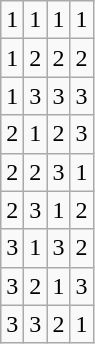<table class="wikitable">
<tr>
<td>1</td>
<td>1</td>
<td>1</td>
<td>1</td>
</tr>
<tr>
<td>1</td>
<td>2</td>
<td>2</td>
<td>2</td>
</tr>
<tr>
<td>1</td>
<td>3</td>
<td>3</td>
<td>3</td>
</tr>
<tr>
<td>2</td>
<td>1</td>
<td>2</td>
<td>3</td>
</tr>
<tr>
<td>2</td>
<td>2</td>
<td>3</td>
<td>1</td>
</tr>
<tr>
<td>2</td>
<td>3</td>
<td>1</td>
<td>2</td>
</tr>
<tr>
<td>3</td>
<td>1</td>
<td>3</td>
<td>2</td>
</tr>
<tr>
<td>3</td>
<td>2</td>
<td>1</td>
<td>3</td>
</tr>
<tr>
<td>3</td>
<td>3</td>
<td>2</td>
<td>1</td>
</tr>
</table>
